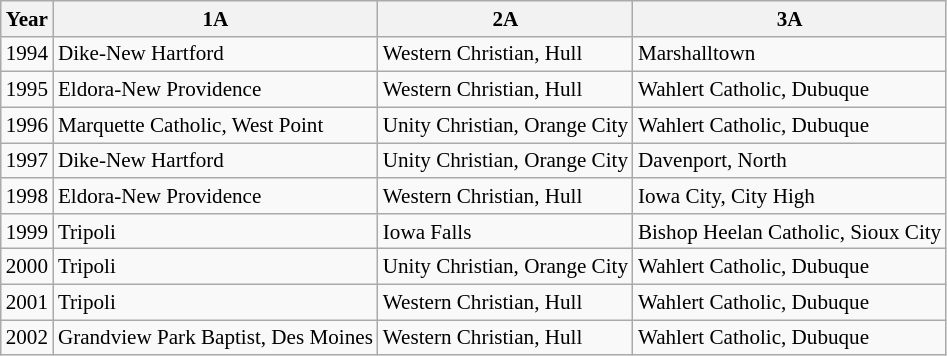<table class="wikitable collapsible collapsed" style="font-size:88%; min-width:40em">
<tr>
<th>Year</th>
<th>1A</th>
<th>2A</th>
<th>3A</th>
</tr>
<tr>
<td>1994</td>
<td>Dike-New Hartford</td>
<td>Western Christian, Hull</td>
<td>Marshalltown</td>
</tr>
<tr>
<td>1995</td>
<td>Eldora-New Providence</td>
<td>Western Christian, Hull</td>
<td>Wahlert Catholic, Dubuque</td>
</tr>
<tr>
<td>1996</td>
<td>Marquette Catholic, West Point</td>
<td>Unity Christian, Orange City</td>
<td>Wahlert Catholic, Dubuque</td>
</tr>
<tr>
<td>1997</td>
<td>Dike-New Hartford</td>
<td>Unity Christian, Orange City</td>
<td>Davenport, North</td>
</tr>
<tr>
<td>1998</td>
<td>Eldora-New Providence</td>
<td>Western Christian, Hull</td>
<td>Iowa City, City High</td>
</tr>
<tr>
<td>1999</td>
<td>Tripoli</td>
<td>Iowa Falls</td>
<td>Bishop Heelan Catholic, Sioux City</td>
</tr>
<tr>
<td>2000</td>
<td>Tripoli</td>
<td>Unity Christian, Orange City</td>
<td>Wahlert Catholic, Dubuque</td>
</tr>
<tr>
<td>2001</td>
<td>Tripoli</td>
<td>Western Christian, Hull</td>
<td>Wahlert Catholic, Dubuque</td>
</tr>
<tr>
<td>2002</td>
<td>Grandview Park Baptist, Des Moines</td>
<td>Western Christian, Hull</td>
<td>Wahlert Catholic, Dubuque</td>
</tr>
</table>
